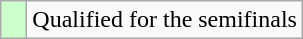<table class="wikitable">
<tr>
<td width=10px bgcolor="#ccffcc"></td>
<td>Qualified for the semifinals</td>
</tr>
</table>
